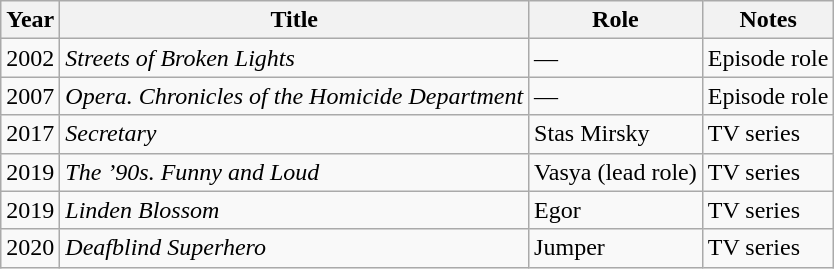<table class="wikitable sortable">
<tr>
<th>Year</th>
<th>Title</th>
<th>Role</th>
<th>Notes</th>
</tr>
<tr>
<td>2002</td>
<td><em>Streets of Broken Lights</em></td>
<td>—</td>
<td>Episode role</td>
</tr>
<tr>
<td>2007</td>
<td><em>Opera. Chronicles of the Homicide Department</em></td>
<td>—</td>
<td>Episode role</td>
</tr>
<tr>
<td>2017</td>
<td><em>Secretary</em></td>
<td>Stas Mirsky</td>
<td>TV series</td>
</tr>
<tr>
<td>2019</td>
<td><em>The ’90s. Funny and Loud</em></td>
<td>Vasya (lead role)</td>
<td>TV series</td>
</tr>
<tr>
<td>2019</td>
<td><em>Linden Blossom</em></td>
<td>Egor</td>
<td>TV series</td>
</tr>
<tr>
<td>2020</td>
<td><em>Deafblind Superhero</em></td>
<td>Jumper</td>
<td>TV series</td>
</tr>
</table>
